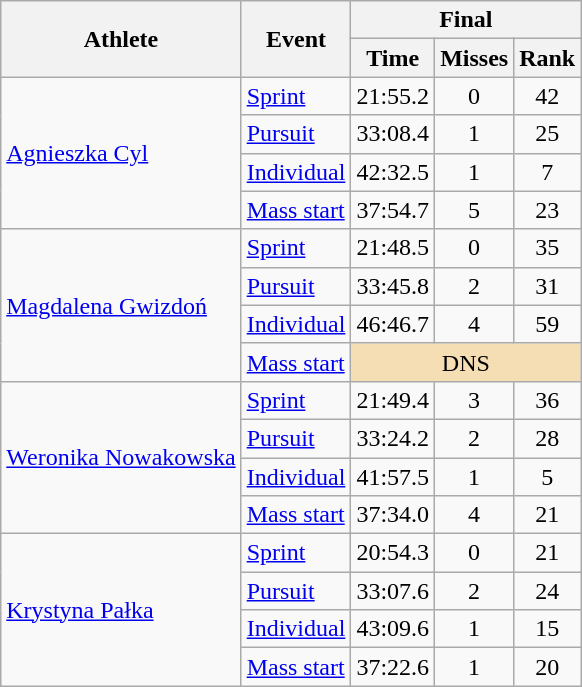<table class="wikitable">
<tr>
<th rowspan="2">Athlete</th>
<th rowspan="2">Event</th>
<th colspan="3">Final</th>
</tr>
<tr>
<th>Time</th>
<th>Misses</th>
<th>Rank</th>
</tr>
<tr>
<td rowspan=4><a href='#'>Agnieszka Cyl</a></td>
<td><a href='#'>Sprint</a></td>
<td align="center">21:55.2</td>
<td align="center">0</td>
<td align="center">42</td>
</tr>
<tr>
<td><a href='#'>Pursuit</a></td>
<td align="center">33:08.4</td>
<td align="center">1</td>
<td align="center">25</td>
</tr>
<tr>
<td><a href='#'>Individual</a></td>
<td align="center">42:32.5</td>
<td align="center">1</td>
<td align="center">7</td>
</tr>
<tr>
<td><a href='#'>Mass start</a></td>
<td align="center">37:54.7</td>
<td align="center">5</td>
<td align="center">23</td>
</tr>
<tr>
<td rowspan=4><a href='#'>Magdalena Gwizdoń</a></td>
<td><a href='#'>Sprint</a></td>
<td align="center">21:48.5</td>
<td align="center">0</td>
<td align="center">35</td>
</tr>
<tr>
<td><a href='#'>Pursuit</a></td>
<td align="center">33:45.8</td>
<td align="center">2</td>
<td align="center">31</td>
</tr>
<tr>
<td><a href='#'>Individual</a></td>
<td align="center">46:46.7</td>
<td align="center">4</td>
<td align="center">59</td>
</tr>
<tr>
<td><a href='#'>Mass start</a></td>
<td colspan=6 align=center bgcolor=wheat>DNS</td>
</tr>
<tr>
<td rowspan=4><a href='#'>Weronika Nowakowska</a></td>
<td><a href='#'>Sprint</a></td>
<td align="center">21:49.4</td>
<td align="center">3</td>
<td align="center">36</td>
</tr>
<tr>
<td><a href='#'>Pursuit</a></td>
<td align="center">33:24.2</td>
<td align="center">2</td>
<td align="center">28</td>
</tr>
<tr>
<td><a href='#'>Individual</a></td>
<td align="center">41:57.5</td>
<td align="center">1</td>
<td align="center">5</td>
</tr>
<tr>
<td><a href='#'>Mass start</a></td>
<td align="center">37:34.0</td>
<td align="center">4</td>
<td align="center">21</td>
</tr>
<tr>
<td rowspan=4><a href='#'>Krystyna Pałka</a></td>
<td><a href='#'>Sprint</a></td>
<td align="center">20:54.3</td>
<td align="center">0</td>
<td align="center">21</td>
</tr>
<tr>
<td><a href='#'>Pursuit</a></td>
<td align="center">33:07.6</td>
<td align="center">2</td>
<td align="center">24</td>
</tr>
<tr>
<td><a href='#'>Individual</a></td>
<td align="center">43:09.6</td>
<td align="center">1</td>
<td align="center">15</td>
</tr>
<tr>
<td><a href='#'>Mass start</a></td>
<td align="center">37:22.6</td>
<td align="center">1</td>
<td align="center">20</td>
</tr>
</table>
